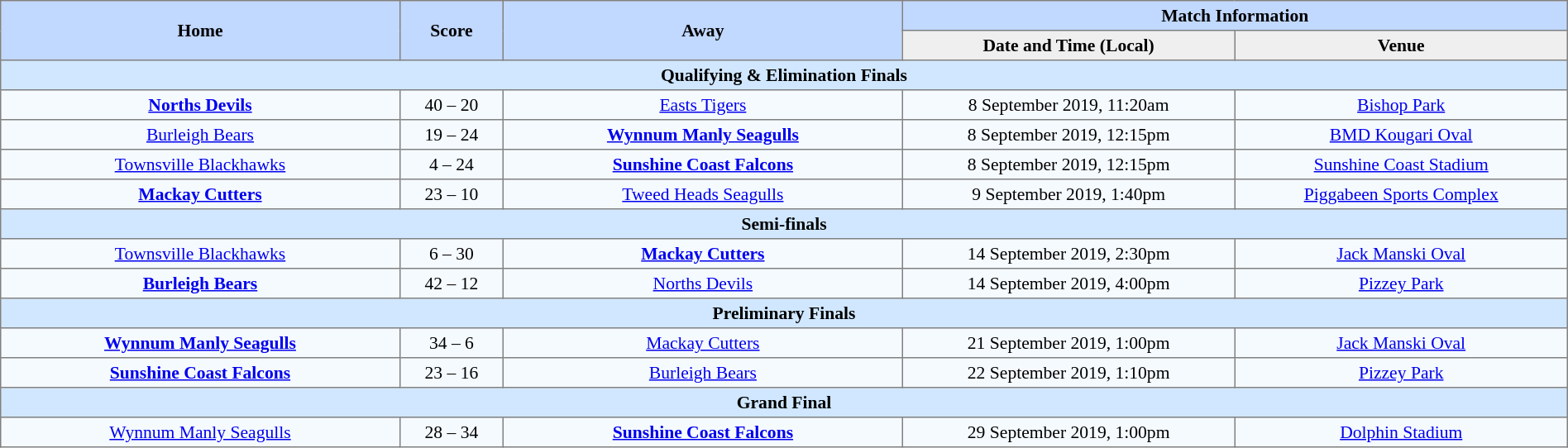<table border="1" cellpadding="3" cellspacing="0" style="border-collapse:collapse; font-size:90%; text-align:center; width:100%;">
<tr style="background:#c1d8ff;">
<th rowspan=2 width=12%>Home</th>
<th rowspan=2 width=3%>Score</th>
<th rowspan=2 width=12%>Away</th>
<th colspan=5>Match Information</th>
</tr>
<tr bgcolor=#EFEFEF>
<th width=10%>Date and Time (Local)</th>
<th width=10%>Venue</th>
</tr>
<tr style="background:#d0e7ff;">
<td colspan=5><strong>Qualifying & Elimination Finals</strong></td>
</tr>
<tr style="background:#f5faff;">
<td> <strong><a href='#'>Norths Devils</a></strong></td>
<td>40 – 20</td>
<td> <a href='#'>Easts Tigers</a></td>
<td>8 September 2019, 11:20am</td>
<td><a href='#'>Bishop Park</a></td>
</tr>
<tr style="background:#f5faff;">
<td> <a href='#'>Burleigh Bears</a></td>
<td>19 – 24</td>
<td> <strong><a href='#'>Wynnum Manly Seagulls</a></strong></td>
<td>8 September 2019, 12:15pm</td>
<td><a href='#'>BMD Kougari Oval</a></td>
</tr>
<tr style="background:#f5faff;">
<td> <a href='#'>Townsville Blackhawks</a></td>
<td>4 – 24</td>
<td> <strong><a href='#'>Sunshine Coast Falcons</a></strong></td>
<td>8 September 2019, 12:15pm</td>
<td><a href='#'>Sunshine Coast Stadium</a></td>
</tr>
<tr style="background:#f5faff;">
<td> <strong><a href='#'>Mackay Cutters</a></strong></td>
<td>23 – 10</td>
<td> <a href='#'>Tweed Heads Seagulls</a></td>
<td>9 September 2019, 1:40pm</td>
<td><a href='#'>Piggabeen Sports Complex</a></td>
</tr>
<tr style="background:#d0e7ff;">
<td colspan=5><strong>Semi-finals</strong></td>
</tr>
<tr style="background:#f5faff;">
<td> <a href='#'>Townsville Blackhawks</a></td>
<td>6 – 30</td>
<td> <strong><a href='#'>Mackay Cutters</a></strong></td>
<td>14 September 2019, 2:30pm</td>
<td><a href='#'>Jack Manski Oval</a></td>
</tr>
<tr style="background:#f5faff;">
<td> <strong><a href='#'>Burleigh Bears</a></strong></td>
<td>42 – 12</td>
<td> <a href='#'>Norths Devils</a></td>
<td>14 September 2019, 4:00pm</td>
<td><a href='#'>Pizzey Park</a></td>
</tr>
<tr style="background:#d0e7ff;">
<td colspan=5><strong>Preliminary Finals</strong></td>
</tr>
<tr style="background:#f5faff;">
<td> <strong><a href='#'>Wynnum Manly Seagulls</a></strong></td>
<td>34 – 6</td>
<td> <a href='#'>Mackay Cutters</a></td>
<td>21 September 2019, 1:00pm</td>
<td><a href='#'>Jack Manski Oval</a></td>
</tr>
<tr style="background:#f5faff;">
<td> <strong><a href='#'>Sunshine Coast Falcons</a></strong></td>
<td>23 – 16</td>
<td> <a href='#'>Burleigh Bears</a></td>
<td>22 September 2019, 1:10pm</td>
<td><a href='#'>Pizzey Park</a></td>
</tr>
<tr style="background:#d0e7ff;">
<td colspan=5><strong>Grand Final</strong></td>
</tr>
<tr style="background:#f5faff;">
<td> <a href='#'>Wynnum Manly Seagulls</a></td>
<td>28 – 34</td>
<td> <strong><a href='#'>Sunshine Coast Falcons</a></strong></td>
<td>29 September 2019, 1:00pm</td>
<td><a href='#'>Dolphin Stadium</a></td>
</tr>
</table>
